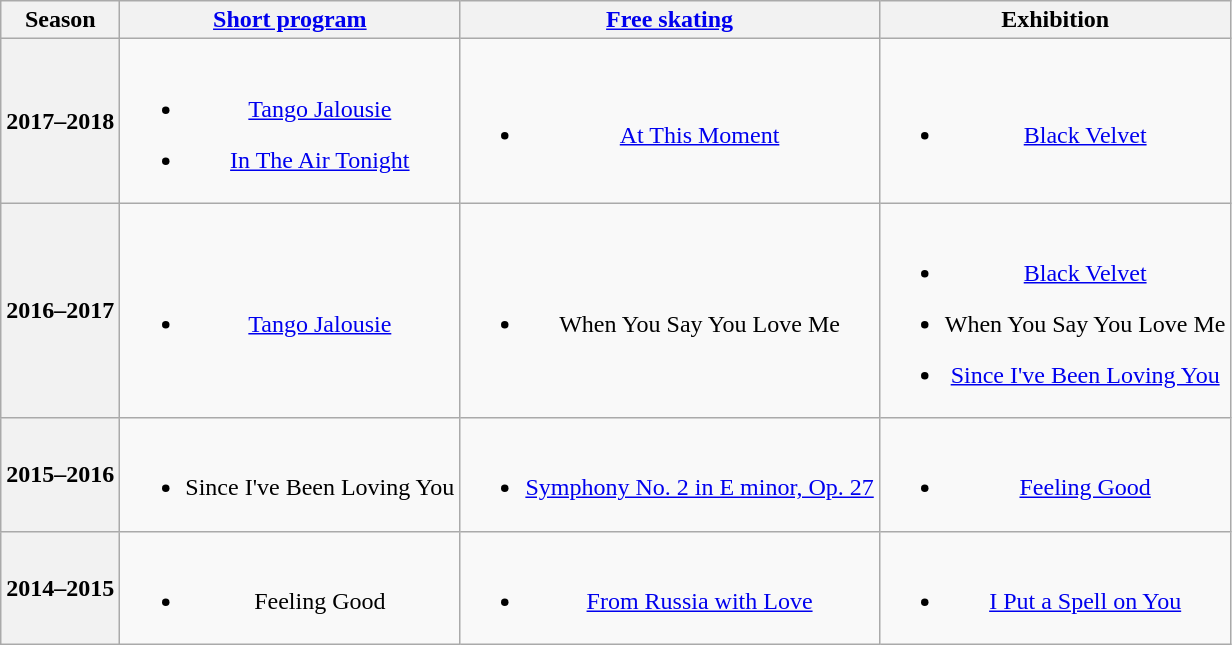<table class="wikitable" style="text-align:center">
<tr>
<th>Season</th>
<th><a href='#'>Short program</a></th>
<th><a href='#'>Free skating</a></th>
<th>Exhibition</th>
</tr>
<tr>
<th>2017–2018 <br> </th>
<td><br><ul><li><a href='#'>Tango Jalousie</a> <br></li></ul><ul><li><a href='#'>In The Air Tonight</a> <br></li></ul></td>
<td><br><ul><li><a href='#'>At This Moment</a> <br></li></ul></td>
<td><br><ul><li><a href='#'>Black Velvet</a> <br></li></ul></td>
</tr>
<tr>
<th>2016–2017 <br> </th>
<td><br><ul><li><a href='#'>Tango Jalousie</a> <br></li></ul></td>
<td><br><ul><li>When You Say You Love Me <br></li></ul></td>
<td><br><ul><li><a href='#'>Black Velvet</a> <br></li></ul><ul><li>When You Say You Love Me <br></li></ul><ul><li><a href='#'>Since I've Been Loving You</a> <br></li></ul></td>
</tr>
<tr>
<th>2015–2016 <br> </th>
<td><br><ul><li>Since I've Been Loving You <br></li></ul></td>
<td><br><ul><li><a href='#'>Symphony No. 2 in E minor, Op. 27</a> <br></li></ul></td>
<td><br><ul><li><a href='#'>Feeling Good</a> <br></li></ul></td>
</tr>
<tr>
<th>2014–2015 <br> </th>
<td><br><ul><li>Feeling Good <br></li></ul></td>
<td><br><ul><li><a href='#'>From Russia with Love</a> <br></li></ul></td>
<td><br><ul><li><a href='#'>I Put a Spell on You</a></li></ul></td>
</tr>
</table>
